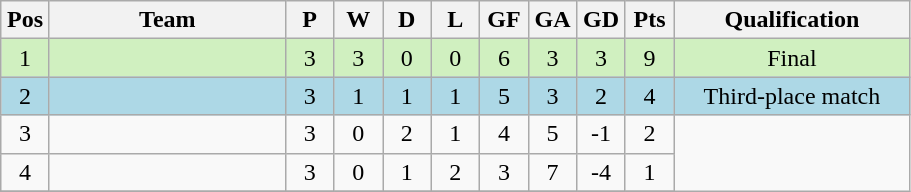<table class="wikitable" border="1">
<tr>
<th width="25"><abbr>Pos</abbr></th>
<th width="150">Team</th>
<th width="25">P</th>
<th width="25">W</th>
<th width="25">D</th>
<th width="25">L</th>
<th width="25"><abbr>GF</abbr></th>
<th width="25"><abbr>GA</abbr></th>
<th width="25"><abbr>GD</abbr></th>
<th width="25"><abbr>Pts</abbr></th>
<th width="150">Qualification</th>
</tr>
<tr bgcolor= #D0F0C0>
<td align="center">1</td>
<td></td>
<td align="center">3</td>
<td align="center">3</td>
<td align="center">0</td>
<td align="center">0</td>
<td align="center">6</td>
<td align="center">3</td>
<td align="center">3</td>
<td align="center">9</td>
<td align="center">Final</td>
</tr>
<tr bgcolor= lightblue>
<td align="center">2</td>
<td></td>
<td align="center">3</td>
<td align="center">1</td>
<td align="center">1</td>
<td align="center">1</td>
<td align="center">5</td>
<td align="center">3</td>
<td align="center">2</td>
<td align="center">4</td>
<td align="center">Third-place match</td>
</tr>
<tr>
<td align="center">3</td>
<td></td>
<td align="center">3</td>
<td align="center">0</td>
<td align="center">2</td>
<td align="center">1</td>
<td align="center">4</td>
<td align="center">5</td>
<td align="center">-1</td>
<td align="center">2</td>
</tr>
<tr>
<td align="center">4</td>
<td></td>
<td align="center">3</td>
<td align="center">0</td>
<td align="center">1</td>
<td align="center">2</td>
<td align="center">3</td>
<td align="center">7</td>
<td align="center">-4</td>
<td align="center">1</td>
</tr>
<tr>
</tr>
</table>
